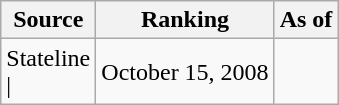<table class="wikitable" style="text-align:center">
<tr>
<th>Source</th>
<th>Ranking</th>
<th>As of</th>
</tr>
<tr>
<td align=left>Stateline<br>| </td>
<td>October 15, 2008</td>
</tr>
</table>
